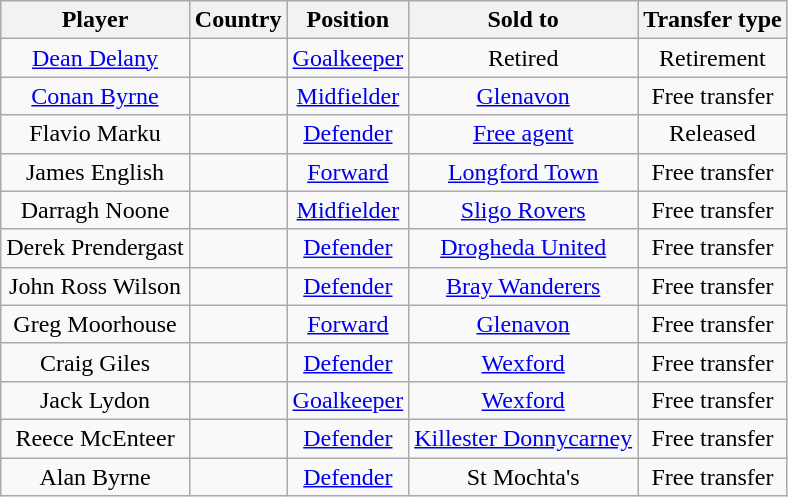<table class="wikitable" style="text-align:center">
<tr>
<th>Player</th>
<th>Country</th>
<th>Position</th>
<th>Sold to</th>
<th>Transfer type</th>
</tr>
<tr>
<td><a href='#'>Dean Delany</a></td>
<td></td>
<td><a href='#'>Goalkeeper</a></td>
<td>Retired</td>
<td>Retirement</td>
</tr>
<tr>
<td><a href='#'>Conan Byrne</a></td>
<td></td>
<td><a href='#'>Midfielder</a></td>
<td> <a href='#'>Glenavon</a></td>
<td>Free transfer</td>
</tr>
<tr>
<td>Flavio Marku</td>
<td></td>
<td><a href='#'>Defender</a></td>
<td><a href='#'>Free agent</a></td>
<td>Released</td>
</tr>
<tr>
<td>James English</td>
<td></td>
<td><a href='#'>Forward</a></td>
<td> <a href='#'>Longford Town</a></td>
<td>Free transfer</td>
</tr>
<tr>
<td>Darragh Noone</td>
<td></td>
<td><a href='#'>Midfielder</a></td>
<td> <a href='#'>Sligo Rovers</a></td>
<td>Free transfer</td>
</tr>
<tr>
<td>Derek Prendergast</td>
<td></td>
<td><a href='#'>Defender</a></td>
<td> <a href='#'>Drogheda United</a></td>
<td>Free transfer</td>
</tr>
<tr>
<td>John Ross Wilson</td>
<td></td>
<td><a href='#'>Defender</a></td>
<td> <a href='#'>Bray Wanderers</a></td>
<td>Free transfer</td>
</tr>
<tr>
<td>Greg Moorhouse</td>
<td></td>
<td><a href='#'>Forward</a></td>
<td> <a href='#'>Glenavon</a></td>
<td>Free transfer</td>
</tr>
<tr>
<td>Craig Giles</td>
<td></td>
<td><a href='#'>Defender</a></td>
<td> <a href='#'>Wexford</a></td>
<td>Free transfer</td>
</tr>
<tr>
<td>Jack Lydon</td>
<td></td>
<td><a href='#'>Goalkeeper</a></td>
<td> <a href='#'>Wexford</a></td>
<td>Free transfer</td>
</tr>
<tr>
<td>Reece McEnteer</td>
<td></td>
<td><a href='#'>Defender</a></td>
<td> <a href='#'>Killester Donnycarney</a></td>
<td>Free transfer</td>
</tr>
<tr>
<td>Alan Byrne</td>
<td></td>
<td><a href='#'>Defender</a></td>
<td> St Mochta's</td>
<td>Free transfer</td>
</tr>
</table>
